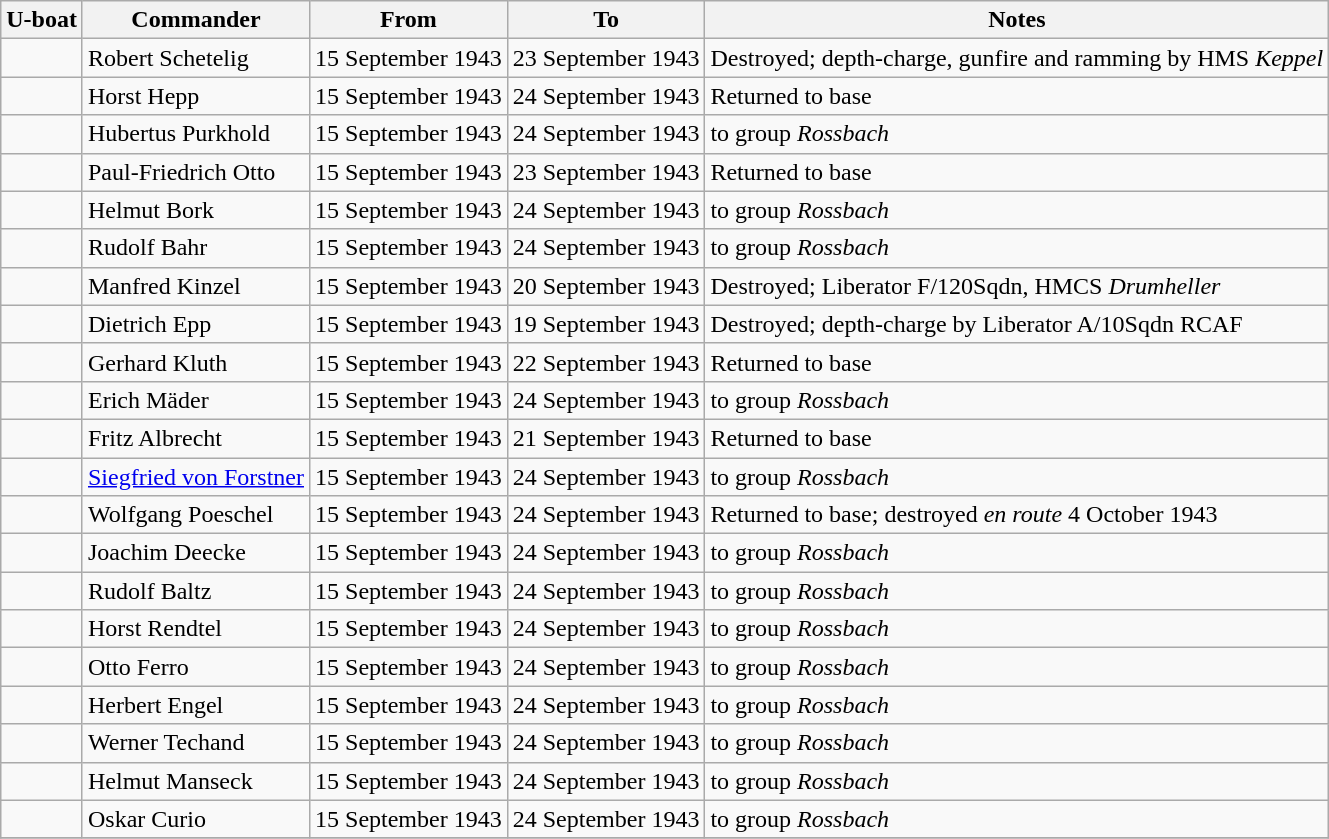<table class="wikitable">
<tr>
<th>U-boat</th>
<th>Commander</th>
<th>From</th>
<th>To</th>
<th>Notes</th>
</tr>
<tr>
<td align="center"></td>
<td align="left">Robert Schetelig</td>
<td align="right">15 September 1943</td>
<td align="right">23 September 1943</td>
<td align="left">Destroyed; depth-charge, gunfire and ramming by HMS <em>Keppel</em></td>
</tr>
<tr>
<td align="center"></td>
<td align="left">Horst Hepp</td>
<td align="right">15 September 1943</td>
<td align="right">24 September 1943</td>
<td align="left">Returned to base</td>
</tr>
<tr>
<td align="center"></td>
<td align="left">Hubertus Purkhold</td>
<td align="right">15 September 1943</td>
<td align="right">24 September 1943</td>
<td align="left">to group <em>Rossbach</em></td>
</tr>
<tr>
<td align="center"></td>
<td align="left">Paul-Friedrich Otto</td>
<td align="right">15 September 1943</td>
<td align="right">23 September 1943</td>
<td align="left">Returned to base</td>
</tr>
<tr>
<td align="center"></td>
<td align="left">Helmut Bork</td>
<td align="right">15 September 1943</td>
<td align="right">24 September 1943</td>
<td align="left">to group <em>Rossbach</em></td>
</tr>
<tr>
<td align="center"></td>
<td align="left">Rudolf Bahr</td>
<td align="right">15 September 1943</td>
<td align="right">24 September 1943</td>
<td align="left">to group <em>Rossbach</em></td>
</tr>
<tr>
<td align="center"></td>
<td align="left">Manfred Kinzel</td>
<td align="right">15 September 1943</td>
<td align="right">20 September 1943</td>
<td align="left">Destroyed; Liberator F/120Sqdn, HMCS <em>Drumheller</em></td>
</tr>
<tr>
<td align="center"></td>
<td align="left">Dietrich Epp</td>
<td align="right">15 September 1943</td>
<td align="right">19 September 1943</td>
<td align="left">Destroyed; depth-charge by Liberator A/10Sqdn RCAF</td>
</tr>
<tr>
<td align="center"></td>
<td align="left">Gerhard Kluth</td>
<td align="right">15 September 1943</td>
<td align="right">22 September 1943</td>
<td align="left">Returned to base</td>
</tr>
<tr>
<td align="center"></td>
<td align="left">Erich Mäder</td>
<td align="right">15 September 1943</td>
<td align="right">24 September 1943</td>
<td align="left">to group <em>Rossbach</em></td>
</tr>
<tr>
<td align="center"></td>
<td align="left">Fritz Albrecht</td>
<td align="right">15 September 1943</td>
<td align="right">21 September 1943</td>
<td align="left">Returned to base</td>
</tr>
<tr>
<td align="center"></td>
<td align="left"><a href='#'>Siegfried von Forstner</a></td>
<td align="right">15 September 1943</td>
<td align="right">24 September 1943</td>
<td align="left">to group <em>Rossbach</em></td>
</tr>
<tr>
<td align="center"></td>
<td align="left">Wolfgang Poeschel</td>
<td align="right">15 September 1943</td>
<td align="right">24 September 1943</td>
<td align="left">Returned to base; destroyed <em>en route</em> 4 October 1943</td>
</tr>
<tr>
<td align="center"></td>
<td align="left">Joachim Deecke</td>
<td align="right">15 September 1943</td>
<td align="right">24 September 1943</td>
<td align="left">to group <em>Rossbach</em></td>
</tr>
<tr>
<td align="center"></td>
<td align="left">Rudolf Baltz</td>
<td align="right">15 September 1943</td>
<td align="right">24 September 1943</td>
<td align="left">to group <em>Rossbach</em></td>
</tr>
<tr>
<td align="center"></td>
<td align="left">Horst Rendtel</td>
<td align="right">15 September 1943</td>
<td align="right">24 September 1943</td>
<td align="left">to group <em>Rossbach</em></td>
</tr>
<tr>
<td align="center"></td>
<td align="left">Otto Ferro</td>
<td align="right">15 September 1943</td>
<td align="right">24 September 1943</td>
<td align="left">to group <em>Rossbach</em></td>
</tr>
<tr>
<td align="center"></td>
<td align="left">Herbert Engel</td>
<td align="right">15 September 1943</td>
<td align="right">24 September 1943</td>
<td align="left">to group <em>Rossbach</em></td>
</tr>
<tr>
<td align="center"></td>
<td align="left">Werner Techand</td>
<td align="right">15 September 1943</td>
<td align="right">24 September 1943</td>
<td align="left">to group <em>Rossbach</em></td>
</tr>
<tr>
<td align="center"></td>
<td align="left">Helmut Manseck</td>
<td align="right">15 September 1943</td>
<td align="right">24 September 1943</td>
<td align="left">to group <em>Rossbach</em></td>
</tr>
<tr>
<td align="center"></td>
<td align="left">Oskar Curio</td>
<td align="right">15 September 1943</td>
<td align="right">24 September 1943</td>
<td align="left">to group <em>Rossbach</em></td>
</tr>
<tr>
</tr>
</table>
